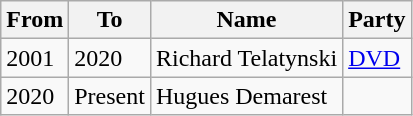<table class="wikitable">
<tr>
<th>From</th>
<th>To</th>
<th>Name</th>
<th>Party</th>
</tr>
<tr>
<td>2001</td>
<td>2020</td>
<td>Richard Telatynski</td>
<td><a href='#'>DVD</a></td>
</tr>
<tr>
<td>2020</td>
<td>Present</td>
<td>Hugues Demarest</td>
<td></td>
</tr>
</table>
